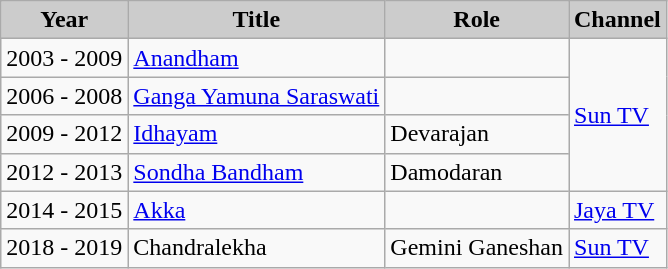<table class="wikitable">
<tr>
<th style="background:#ccc;">Year</th>
<th style="background:#ccc;">Title</th>
<th style="background:#ccc;">Role</th>
<th style="background:#ccc;">Channel</th>
</tr>
<tr>
<td>2003 - 2009</td>
<td><a href='#'>Anandham</a></td>
<td></td>
<td rowspan="4"><a href='#'>Sun TV</a></td>
</tr>
<tr>
<td>2006 - 2008</td>
<td><a href='#'>Ganga Yamuna Saraswati</a></td>
<td></td>
</tr>
<tr>
<td>2009 - 2012</td>
<td><a href='#'>Idhayam</a></td>
<td>Devarajan</td>
</tr>
<tr>
<td>2012 - 2013</td>
<td><a href='#'>Sondha Bandham</a></td>
<td>Damodaran</td>
</tr>
<tr>
<td>2014 - 2015</td>
<td><a href='#'>Akka</a></td>
<td></td>
<td><a href='#'>Jaya TV</a></td>
</tr>
<tr>
<td>2018 - 2019</td>
<td>Chandralekha</td>
<td>Gemini Ganeshan</td>
<td><a href='#'>Sun TV</a></td>
</tr>
</table>
